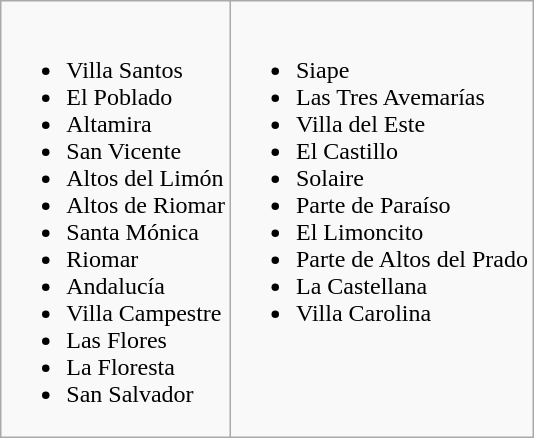<table class="wikitable">
<tr>
<td><br><ul><li>Villa Santos</li><li>El Poblado</li><li>Altamira</li><li>San Vicente</li><li>Altos del Limón</li><li>Altos de Riomar</li><li>Santa Mónica</li><li>Riomar</li><li>Andalucía</li><li>Villa Campestre</li><li>Las Flores</li><li>La Floresta</li><li>San Salvador</li></ul></td>
<td valign="top"><br><ul><li>Siape</li><li>Las Tres Avemarías</li><li>Villa del Este</li><li>El Castillo</li><li>Solaire</li><li>Parte de Paraíso</li><li>El Limoncito</li><li>Parte de Altos del Prado</li><li>La Castellana</li><li>Villa Carolina</li></ul></td>
</tr>
</table>
